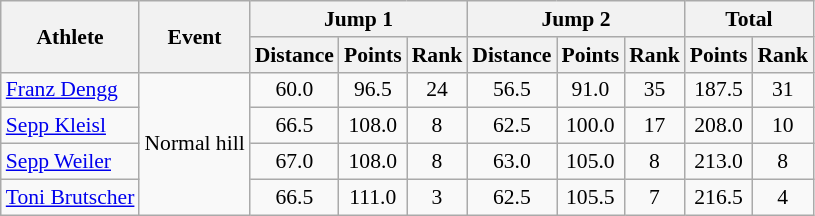<table class="wikitable" style="font-size:90%">
<tr>
<th rowspan="2">Athlete</th>
<th rowspan="2">Event</th>
<th colspan="3">Jump 1</th>
<th colspan="3">Jump 2</th>
<th colspan="2">Total</th>
</tr>
<tr>
<th>Distance</th>
<th>Points</th>
<th>Rank</th>
<th>Distance</th>
<th>Points</th>
<th>Rank</th>
<th>Points</th>
<th>Rank</th>
</tr>
<tr>
<td><a href='#'>Franz Dengg</a></td>
<td rowspan="4">Normal hill</td>
<td align="center">60.0</td>
<td align="center">96.5</td>
<td align="center">24</td>
<td align="center">56.5</td>
<td align="center">91.0</td>
<td align="center">35</td>
<td align="center">187.5</td>
<td align="center">31</td>
</tr>
<tr>
<td><a href='#'>Sepp Kleisl</a></td>
<td align="center">66.5</td>
<td align="center">108.0</td>
<td align="center">8</td>
<td align="center">62.5</td>
<td align="center">100.0</td>
<td align="center">17</td>
<td align="center">208.0</td>
<td align="center">10</td>
</tr>
<tr>
<td><a href='#'>Sepp Weiler</a></td>
<td align="center">67.0</td>
<td align="center">108.0</td>
<td align="center">8</td>
<td align="center">63.0</td>
<td align="center">105.0</td>
<td align="center">8</td>
<td align="center">213.0</td>
<td align="center">8</td>
</tr>
<tr>
<td><a href='#'>Toni Brutscher</a></td>
<td align="center">66.5</td>
<td align="center">111.0</td>
<td align="center">3</td>
<td align="center">62.5</td>
<td align="center">105.5</td>
<td align="center">7</td>
<td align="center">216.5</td>
<td align="center">4</td>
</tr>
</table>
